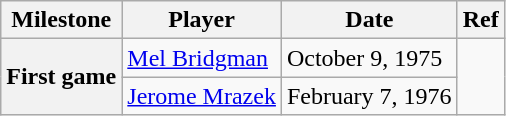<table class="wikitable">
<tr>
<th scope="col">Milestone</th>
<th scope="col">Player</th>
<th scope="col">Date</th>
<th scope="col">Ref</th>
</tr>
<tr>
<th rowspan=2>First game</th>
<td><a href='#'>Mel Bridgman</a></td>
<td>October 9, 1975</td>
<td rowspan=2></td>
</tr>
<tr>
<td><a href='#'>Jerome Mrazek</a></td>
<td>February 7, 1976</td>
</tr>
</table>
